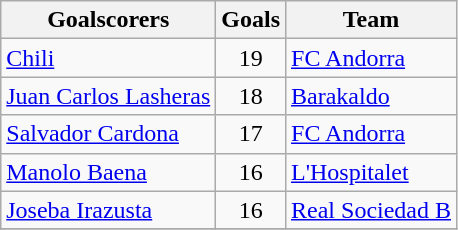<table class="wikitable sortable">
<tr>
<th>Goalscorers</th>
<th>Goals</th>
<th>Team</th>
</tr>
<tr>
<td> <a href='#'>Chili</a></td>
<td style="text-align:center;">19</td>
<td><a href='#'>FC Andorra</a></td>
</tr>
<tr>
<td> <a href='#'>Juan Carlos Lasheras</a></td>
<td style="text-align:center;">18</td>
<td><a href='#'>Barakaldo</a></td>
</tr>
<tr>
<td> <a href='#'>Salvador Cardona</a></td>
<td style="text-align:center;">17</td>
<td><a href='#'>FC Andorra</a></td>
</tr>
<tr>
<td> <a href='#'>Manolo Baena</a></td>
<td style="text-align:center;">16</td>
<td><a href='#'>L'Hospitalet</a></td>
</tr>
<tr>
<td> <a href='#'>Joseba Irazusta</a></td>
<td style="text-align:center;">16</td>
<td><a href='#'>Real Sociedad B</a></td>
</tr>
<tr>
</tr>
</table>
